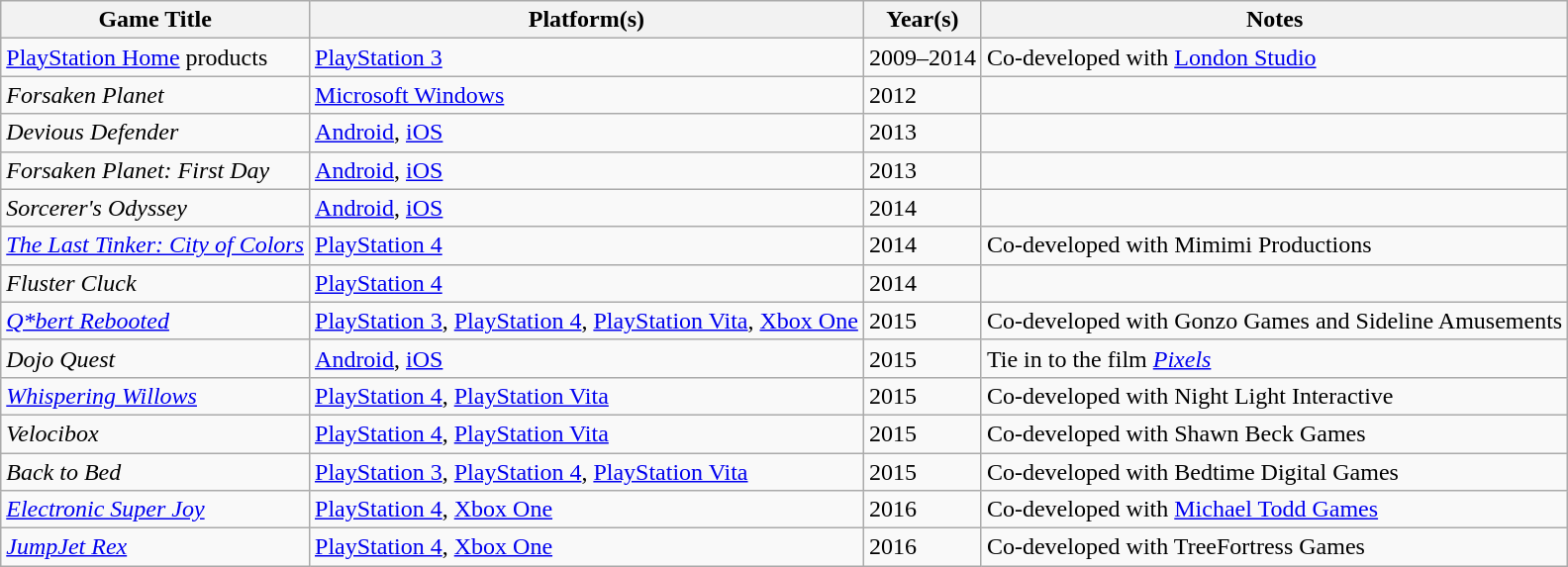<table class="wikitable sortable">
<tr>
<th>Game Title</th>
<th>Platform(s)</th>
<th>Year(s)</th>
<th>Notes</th>
</tr>
<tr>
<td><a href='#'>PlayStation Home</a> products</td>
<td><a href='#'>PlayStation 3</a></td>
<td>2009–2014</td>
<td>Co-developed with <a href='#'>London Studio</a></td>
</tr>
<tr>
<td><em>Forsaken Planet</em></td>
<td><a href='#'>Microsoft Windows</a></td>
<td>2012</td>
<td></td>
</tr>
<tr>
<td><em>Devious Defender</em></td>
<td><a href='#'>Android</a>, <a href='#'>iOS</a></td>
<td>2013</td>
<td></td>
</tr>
<tr>
<td><em>Forsaken Planet: First Day</em></td>
<td><a href='#'>Android</a>, <a href='#'>iOS</a></td>
<td>2013</td>
<td></td>
</tr>
<tr>
<td><em>Sorcerer's Odyssey</em></td>
<td><a href='#'>Android</a>, <a href='#'>iOS</a></td>
<td>2014</td>
<td></td>
</tr>
<tr>
<td><em><a href='#'>The Last Tinker: City of Colors</a></em></td>
<td><a href='#'>PlayStation 4</a></td>
<td>2014</td>
<td>Co-developed with Mimimi Productions</td>
</tr>
<tr>
<td><em>Fluster Cluck</em></td>
<td><a href='#'>PlayStation 4</a></td>
<td>2014</td>
<td></td>
</tr>
<tr>
<td><em><a href='#'>Q*bert Rebooted</a></em></td>
<td><a href='#'>PlayStation 3</a>, <a href='#'>PlayStation 4</a>, <a href='#'>PlayStation Vita</a>, <a href='#'>Xbox One</a></td>
<td>2015</td>
<td>Co-developed with Gonzo Games and Sideline Amusements</td>
</tr>
<tr>
<td><em>Dojo Quest</em></td>
<td><a href='#'>Android</a>, <a href='#'>iOS</a></td>
<td>2015</td>
<td>Tie in to the film <em><a href='#'>Pixels</a></em></td>
</tr>
<tr>
<td><em><a href='#'>Whispering Willows</a></em></td>
<td><a href='#'>PlayStation 4</a>, <a href='#'>PlayStation Vita</a></td>
<td>2015</td>
<td>Co-developed with Night Light Interactive</td>
</tr>
<tr>
<td><em>Velocibox</em></td>
<td><a href='#'>PlayStation 4</a>, <a href='#'>PlayStation Vita</a></td>
<td>2015</td>
<td>Co-developed with Shawn Beck Games</td>
</tr>
<tr>
<td><em>Back to Bed</em></td>
<td><a href='#'>PlayStation 3</a>, <a href='#'>PlayStation 4</a>, <a href='#'>PlayStation Vita</a></td>
<td>2015</td>
<td>Co-developed with Bedtime Digital Games</td>
</tr>
<tr>
<td><em><a href='#'>Electronic Super Joy</a></em></td>
<td><a href='#'>PlayStation 4</a>, <a href='#'>Xbox One</a></td>
<td>2016</td>
<td>Co-developed with <a href='#'>Michael Todd Games</a></td>
</tr>
<tr>
<td><em><a href='#'>JumpJet Rex</a></em></td>
<td><a href='#'>PlayStation 4</a>, <a href='#'>Xbox One</a></td>
<td>2016</td>
<td>Co-developed with TreeFortress Games</td>
</tr>
</table>
